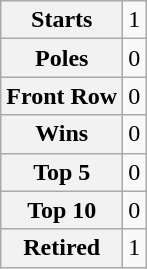<table class="wikitable" style="text-align:center">
<tr>
<th>Starts</th>
<td>1</td>
</tr>
<tr>
<th>Poles</th>
<td>0</td>
</tr>
<tr>
<th>Front Row</th>
<td>0</td>
</tr>
<tr>
<th>Wins</th>
<td>0</td>
</tr>
<tr>
<th>Top 5</th>
<td>0</td>
</tr>
<tr>
<th>Top 10</th>
<td>0</td>
</tr>
<tr>
<th>Retired</th>
<td>1</td>
</tr>
</table>
